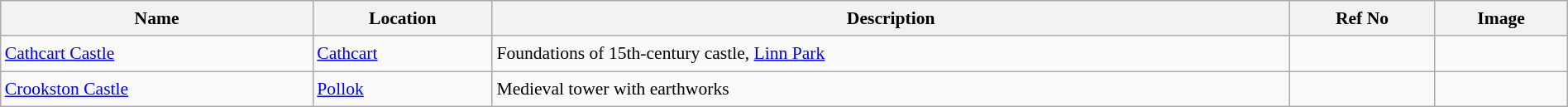<table class="wikitable sortable" style="font-size: 90%;width:100%;border:0px;text-align:left;line-height:150%;">
<tr>
<th>Name</th>
<th>Location</th>
<th class="unsortable">Description</th>
<th>Ref No</th>
<th class="unsortable">Image</th>
</tr>
<tr>
<td><a href='#'>Cathcart Castle</a></td>
<td><a href='#'>Cathcart</a></td>
<td>Foundations of 15th-century castle, <a href='#'>Linn Park</a></td>
<td></td>
<td></td>
</tr>
<tr>
<td><a href='#'>Crookston Castle</a></td>
<td><a href='#'>Pollok</a></td>
<td>Medieval tower with earthworks</td>
<td></td>
<td></td>
</tr>
<tr>
</tr>
</table>
